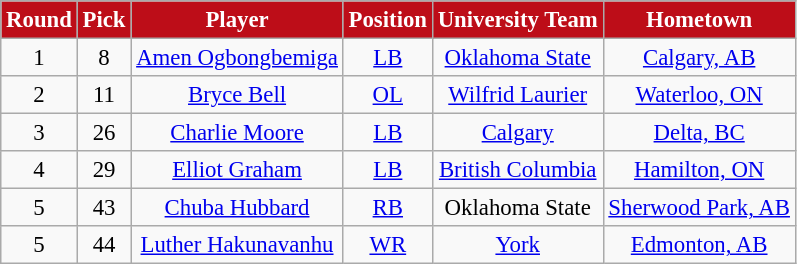<table class="wikitable" style="font-size: 95%;">
<tr>
<th style="background:#BD0D18;color:#FFFFFF;">Round</th>
<th style="background:#BD0D18;color:#FFFFFF;">Pick</th>
<th style="background:#BD0D18;color:#FFFFFF;">Player</th>
<th style="background:#BD0D18;color:#FFFFFF;">Position</th>
<th style="background:#BD0D18;color:#FFFFFF;">University Team</th>
<th style="background:#BD0D18;color:#FFFFFF;">Hometown</th>
</tr>
<tr align="center">
<td align=center>1</td>
<td>8</td>
<td><a href='#'>Amen Ogbongbemiga</a></td>
<td><a href='#'>LB</a></td>
<td><a href='#'>Oklahoma State</a></td>
<td><a href='#'>Calgary, AB</a></td>
</tr>
<tr align="center">
<td align=center>2</td>
<td>11</td>
<td><a href='#'>Bryce Bell</a></td>
<td><a href='#'>OL</a></td>
<td><a href='#'>Wilfrid Laurier</a></td>
<td><a href='#'>Waterloo, ON</a></td>
</tr>
<tr align="center">
<td align=center>3</td>
<td>26</td>
<td><a href='#'>Charlie Moore</a></td>
<td><a href='#'>LB</a></td>
<td><a href='#'>Calgary</a></td>
<td><a href='#'>Delta, BC</a></td>
</tr>
<tr align="center">
<td align=center>4</td>
<td>29</td>
<td><a href='#'>Elliot Graham</a></td>
<td><a href='#'>LB</a></td>
<td><a href='#'>British Columbia</a></td>
<td><a href='#'>Hamilton, ON</a></td>
</tr>
<tr align="center">
<td align=center>5</td>
<td>43</td>
<td><a href='#'>Chuba Hubbard</a></td>
<td><a href='#'>RB</a></td>
<td>Oklahoma State</td>
<td><a href='#'>Sherwood Park, AB</a></td>
</tr>
<tr align="center">
<td align=center>5</td>
<td>44</td>
<td><a href='#'>Luther Hakunavanhu</a></td>
<td><a href='#'>WR</a></td>
<td><a href='#'>York</a></td>
<td><a href='#'>Edmonton, AB</a></td>
</tr>
</table>
